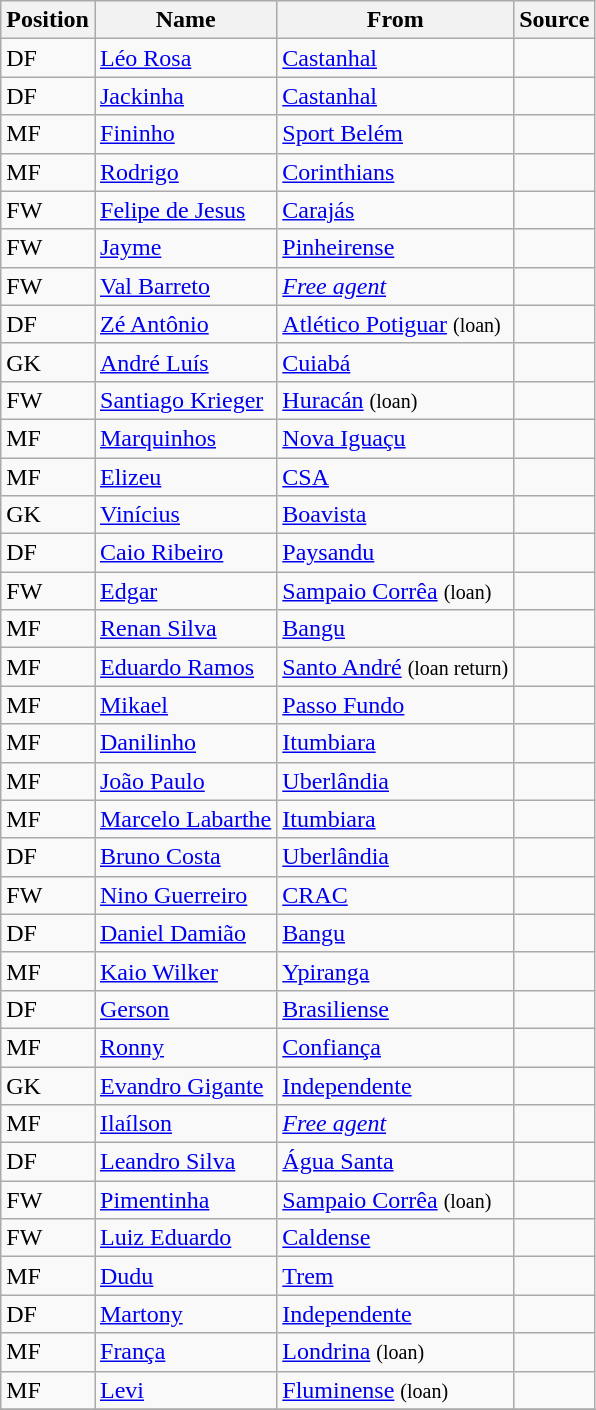<table class="wikitable" style="text-align:"width:100px"; font-size:95%; width:35%;">
<tr>
<th style="background:#00000; color:black; text-align:center;">Position</th>
<th style="background:#00000; color:black; text-align:center;">Name</th>
<th style="background:#00000; color:black; text-align:center;">From</th>
<th style="background:#00000; color:black; text-align:center;">Source</th>
</tr>
<tr>
<td>DF</td>
<td><a href='#'>Léo Rosa</a></td>
<td> <a href='#'>Castanhal</a></td>
<td></td>
</tr>
<tr>
<td>DF</td>
<td><a href='#'>Jackinha</a></td>
<td> <a href='#'>Castanhal</a></td>
<td></td>
</tr>
<tr>
<td>MF</td>
<td><a href='#'>Fininho</a></td>
<td> <a href='#'>Sport Belém</a></td>
<td></td>
</tr>
<tr>
<td>MF</td>
<td><a href='#'>Rodrigo</a></td>
<td> <a href='#'>Corinthians</a></td>
<td></td>
</tr>
<tr>
<td>FW</td>
<td><a href='#'>Felipe de Jesus</a></td>
<td> <a href='#'>Carajás</a></td>
<td></td>
</tr>
<tr>
<td>FW</td>
<td><a href='#'>Jayme</a></td>
<td> <a href='#'>Pinheirense</a></td>
<td></td>
</tr>
<tr>
<td>FW</td>
<td><a href='#'>Val Barreto</a></td>
<td><em><a href='#'>Free agent</a></em></td>
<td></td>
</tr>
<tr>
<td>DF</td>
<td><a href='#'>Zé Antônio</a></td>
<td> <a href='#'>Atlético Potiguar</a> <small>(loan)</small></td>
<td></td>
</tr>
<tr>
<td>GK</td>
<td><a href='#'>André Luís</a></td>
<td> <a href='#'>Cuiabá</a></td>
<td></td>
</tr>
<tr>
<td>FW</td>
<td><a href='#'>Santiago Krieger</a></td>
<td> <a href='#'>Huracán</a> <small>(loan)</small></td>
<td></td>
</tr>
<tr>
<td>MF</td>
<td><a href='#'>Marquinhos</a></td>
<td> <a href='#'>Nova Iguaçu</a></td>
<td></td>
</tr>
<tr>
<td>MF</td>
<td><a href='#'>Elizeu</a></td>
<td> <a href='#'>CSA</a></td>
<td></td>
</tr>
<tr>
<td>GK</td>
<td><a href='#'>Vinícius</a></td>
<td> <a href='#'>Boavista</a></td>
<td></td>
</tr>
<tr>
<td>DF</td>
<td><a href='#'>Caio Ribeiro</a></td>
<td> <a href='#'>Paysandu</a></td>
<td></td>
</tr>
<tr>
<td>FW</td>
<td><a href='#'>Edgar</a></td>
<td> <a href='#'>Sampaio Corrêa</a> <small>(loan)</small></td>
<td></td>
</tr>
<tr>
<td>MF</td>
<td><a href='#'>Renan Silva</a></td>
<td> <a href='#'>Bangu</a></td>
<td></td>
</tr>
<tr>
<td>MF</td>
<td><a href='#'>Eduardo Ramos</a></td>
<td> <a href='#'>Santo André</a> <small>(loan return)</small></td>
<td></td>
</tr>
<tr>
<td>MF</td>
<td><a href='#'>Mikael</a></td>
<td> <a href='#'>Passo Fundo</a></td>
<td></td>
</tr>
<tr>
<td>MF</td>
<td><a href='#'>Danilinho</a></td>
<td> <a href='#'>Itumbiara</a></td>
<td></td>
</tr>
<tr>
<td>MF</td>
<td><a href='#'>João Paulo</a></td>
<td> <a href='#'>Uberlândia</a></td>
<td></td>
</tr>
<tr>
<td>MF</td>
<td><a href='#'>Marcelo Labarthe</a></td>
<td> <a href='#'>Itumbiara</a></td>
<td></td>
</tr>
<tr>
<td>DF</td>
<td><a href='#'>Bruno Costa</a></td>
<td> <a href='#'>Uberlândia</a></td>
<td></td>
</tr>
<tr>
<td>FW</td>
<td><a href='#'>Nino Guerreiro</a></td>
<td> <a href='#'>CRAC</a></td>
<td></td>
</tr>
<tr>
<td>DF</td>
<td><a href='#'>Daniel Damião</a></td>
<td> <a href='#'>Bangu</a></td>
<td></td>
</tr>
<tr>
<td>MF</td>
<td><a href='#'>Kaio Wilker</a></td>
<td> <a href='#'>Ypiranga</a></td>
<td></td>
</tr>
<tr>
<td>DF</td>
<td><a href='#'>Gerson</a></td>
<td> <a href='#'>Brasiliense</a></td>
<td></td>
</tr>
<tr>
<td>MF</td>
<td><a href='#'>Ronny</a></td>
<td> <a href='#'>Confiança</a></td>
<td></td>
</tr>
<tr>
<td>GK</td>
<td><a href='#'>Evandro Gigante</a></td>
<td> <a href='#'>Independente</a></td>
<td></td>
</tr>
<tr>
<td>MF</td>
<td><a href='#'>Ilaílson</a></td>
<td><em><a href='#'>Free agent</a></em></td>
<td></td>
</tr>
<tr>
<td>DF</td>
<td><a href='#'>Leandro Silva</a></td>
<td> <a href='#'>Água Santa</a></td>
<td></td>
</tr>
<tr>
<td>FW</td>
<td><a href='#'>Pimentinha</a></td>
<td> <a href='#'>Sampaio Corrêa</a> <small>(loan)</small></td>
<td></td>
</tr>
<tr>
<td>FW</td>
<td><a href='#'>Luiz Eduardo</a></td>
<td> <a href='#'>Caldense</a></td>
<td></td>
</tr>
<tr>
<td>MF</td>
<td><a href='#'>Dudu</a></td>
<td> <a href='#'>Trem</a></td>
<td></td>
</tr>
<tr>
<td>DF</td>
<td><a href='#'>Martony</a></td>
<td> <a href='#'>Independente</a></td>
<td></td>
</tr>
<tr>
<td>MF</td>
<td><a href='#'>França</a></td>
<td> <a href='#'>Londrina</a> <small>(loan)</small></td>
<td></td>
</tr>
<tr>
<td>MF</td>
<td><a href='#'>Levi</a></td>
<td> <a href='#'>Fluminense</a> <small>(loan)</small></td>
<td></td>
</tr>
<tr>
</tr>
</table>
